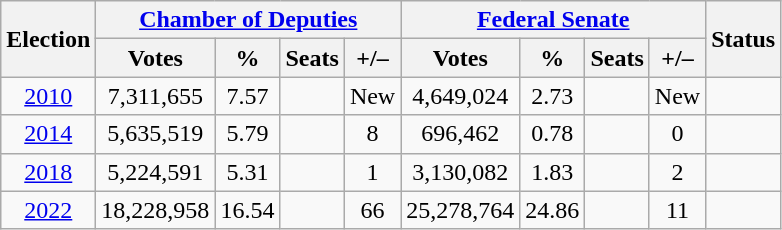<table class="wikitable" style="text-align:center">
<tr>
<th rowspan="2">Election</th>
<th colspan="4"><a href='#'>Chamber of Deputies</a></th>
<th colspan="4"><a href='#'>Federal Senate</a></th>
<th rowspan="2">Status</th>
</tr>
<tr>
<th>Votes</th>
<th>%</th>
<th>Seats</th>
<th>+/–</th>
<th>Votes</th>
<th>%</th>
<th>Seats</th>
<th>+/–</th>
</tr>
<tr>
<td><a href='#'>2010</a></td>
<td>7,311,655</td>
<td>7.57</td>
<td></td>
<td>New</td>
<td>4,649,024</td>
<td>2.73</td>
<td></td>
<td>New</td>
<td></td>
</tr>
<tr>
<td><a href='#'>2014</a></td>
<td>5,635,519</td>
<td>5.79</td>
<td></td>
<td> 8</td>
<td>696,462</td>
<td>0.78</td>
<td></td>
<td> 0</td>
<td></td>
</tr>
<tr>
<td><a href='#'>2018</a></td>
<td>5,224,591</td>
<td>5.31</td>
<td></td>
<td> 1</td>
<td>3,130,082</td>
<td>1.83</td>
<td></td>
<td> 2</td>
<td></td>
</tr>
<tr>
<td><a href='#'>2022</a></td>
<td>18,228,958</td>
<td>16.54</td>
<td></td>
<td> 66</td>
<td>25,278,764</td>
<td>24.86</td>
<td></td>
<td> 11</td>
<td></td>
</tr>
</table>
